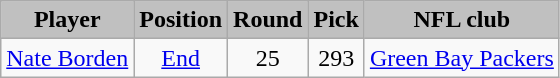<table class="wikitable" style="text-align:center;">
<tr style="background:#C0C0C0;">
<td><strong>Player</strong></td>
<td><strong>Position</strong></td>
<td><strong>Round</strong></td>
<td><strong>Pick</strong></td>
<td><strong>NFL club</strong></td>
</tr>
<tr align="center" bgcolor="">
<td><a href='#'>Nate Borden</a></td>
<td><a href='#'>End</a></td>
<td>25</td>
<td>293</td>
<td><a href='#'>Green Bay Packers</a></td>
</tr>
</table>
